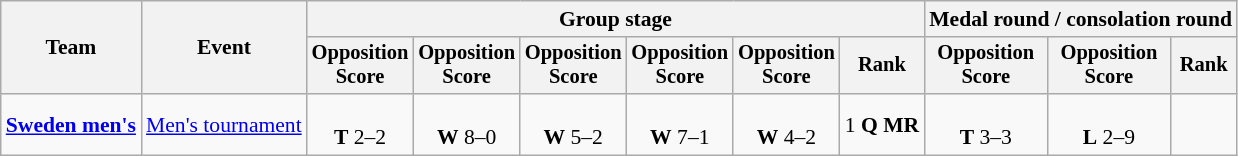<table class="wikitable" style="font-size:90%">
<tr>
<th rowspan=2>Team</th>
<th rowspan=2>Event</th>
<th colspan=6>Group stage</th>
<th colspan=3>Medal round / consolation round</th>
</tr>
<tr style="font-size:95%">
<th>Opposition<br>Score</th>
<th>Opposition<br>Score</th>
<th>Opposition<br>Score</th>
<th>Opposition<br>Score</th>
<th>Opposition<br>Score</th>
<th>Rank</th>
<th>Opposition<br>Score</th>
<th>Opposition<br>Score</th>
<th>Rank</th>
</tr>
<tr align=center>
<td align=left><strong><a href='#'>Sweden men's</a></strong></td>
<td align=left><a href='#'>Men's tournament</a></td>
<td><br><strong>T</strong> 2–2</td>
<td><br><strong>W</strong> 8–0</td>
<td><br><strong>W</strong> 5–2</td>
<td><br><strong>W</strong> 7–1</td>
<td><br><strong>W</strong> 4–2</td>
<td>1 <strong>Q MR</strong></td>
<td><br><strong>T</strong> 3–3</td>
<td><br><strong>L</strong> 2–9</td>
<td></td>
</tr>
</table>
